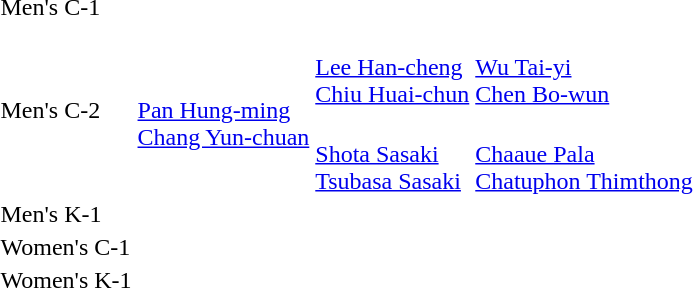<table>
<tr>
<td>Men's C-1</td>
<td></td>
<td></td>
<td></td>
</tr>
<tr>
<td rowspan=2>Men's C-2</td>
<td rowspan=2><br><a href='#'>Pan Hung-ming</a><br><a href='#'>Chang Yun-chuan</a></td>
<td><br><a href='#'>Lee Han-cheng</a><br><a href='#'>Chiu Huai-chun</a></td>
<td><br><a href='#'>Wu Tai-yi</a><br><a href='#'>Chen Bo-wun</a></td>
</tr>
<tr>
<td><br><a href='#'>Shota Sasaki</a><br><a href='#'>Tsubasa Sasaki</a></td>
<td><br><a href='#'>Chaaue Pala</a><br><a href='#'>Chatuphon Thimthong</a></td>
</tr>
<tr>
<td rowspan=2>Men's K-1</td>
<td rowspan=2></td>
<td rowspan=2></td>
<td></td>
</tr>
<tr>
<td></td>
</tr>
<tr>
<td>Women's C-1</td>
<td></td>
<td></td>
<td></td>
</tr>
<tr>
<td rowspan=2>Women's K-1</td>
<td rowspan=2></td>
<td rowspan=2></td>
<td></td>
</tr>
<tr>
<td></td>
</tr>
</table>
